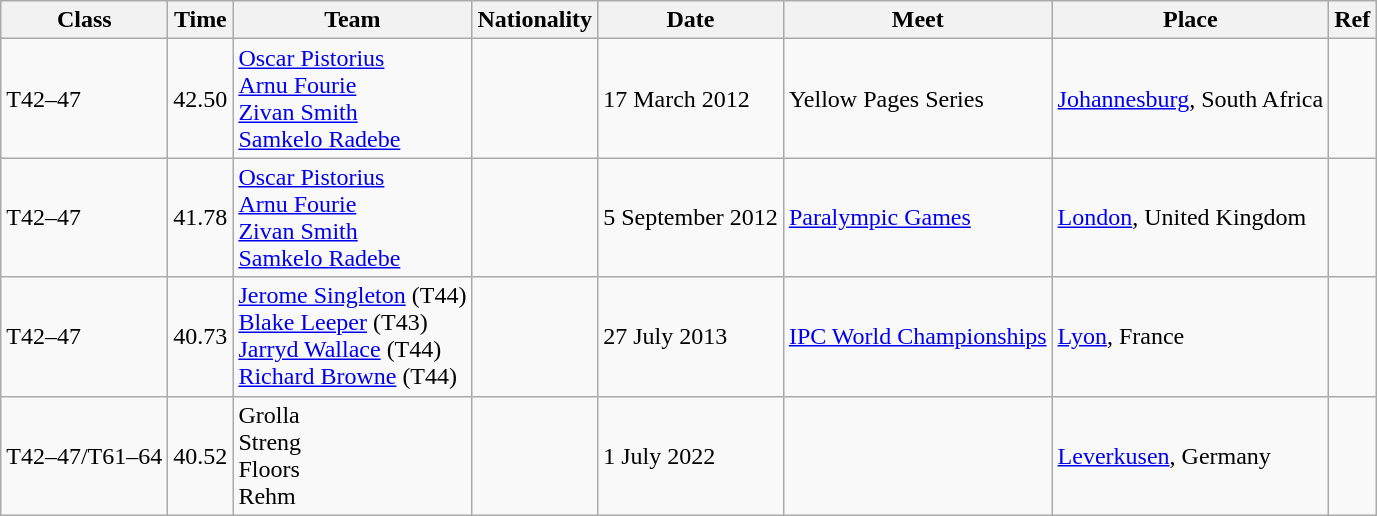<table class="wikitable" border="1">
<tr>
<th>Class</th>
<th>Time</th>
<th>Team</th>
<th>Nationality</th>
<th>Date</th>
<th>Meet</th>
<th>Place</th>
<th>Ref</th>
</tr>
<tr>
<td>T42–47</td>
<td>42.50</td>
<td><a href='#'>Oscar Pistorius</a><br><a href='#'>Arnu Fourie</a><br><a href='#'>Zivan Smith</a><br><a href='#'>Samkelo Radebe</a></td>
<td></td>
<td>17 March 2012</td>
<td>Yellow Pages Series</td>
<td><a href='#'>Johannesburg</a>, South Africa</td>
<td></td>
</tr>
<tr>
<td>T42–47</td>
<td>41.78</td>
<td><a href='#'>Oscar Pistorius</a><br><a href='#'>Arnu Fourie</a><br><a href='#'>Zivan Smith</a><br><a href='#'>Samkelo Radebe</a></td>
<td></td>
<td>5 September 2012</td>
<td><a href='#'>Paralympic Games</a></td>
<td><a href='#'>London</a>, United Kingdom</td>
<td></td>
</tr>
<tr>
<td>T42–47</td>
<td>40.73</td>
<td><a href='#'>Jerome Singleton</a> (T44)<br><a href='#'>Blake Leeper</a> (T43)<br><a href='#'>Jarryd Wallace</a> (T44)<br><a href='#'>Richard Browne</a> (T44)</td>
<td></td>
<td>27 July 2013</td>
<td><a href='#'>IPC World Championships</a></td>
<td><a href='#'>Lyon</a>, France</td>
<td></td>
</tr>
<tr>
<td>T42–47/T61–64</td>
<td>40.52</td>
<td>Grolla<br>Streng<br>Floors<br>Rehm</td>
<td></td>
<td>1 July 2022</td>
<td></td>
<td><a href='#'>Leverkusen</a>, Germany</td>
<td></td>
</tr>
</table>
